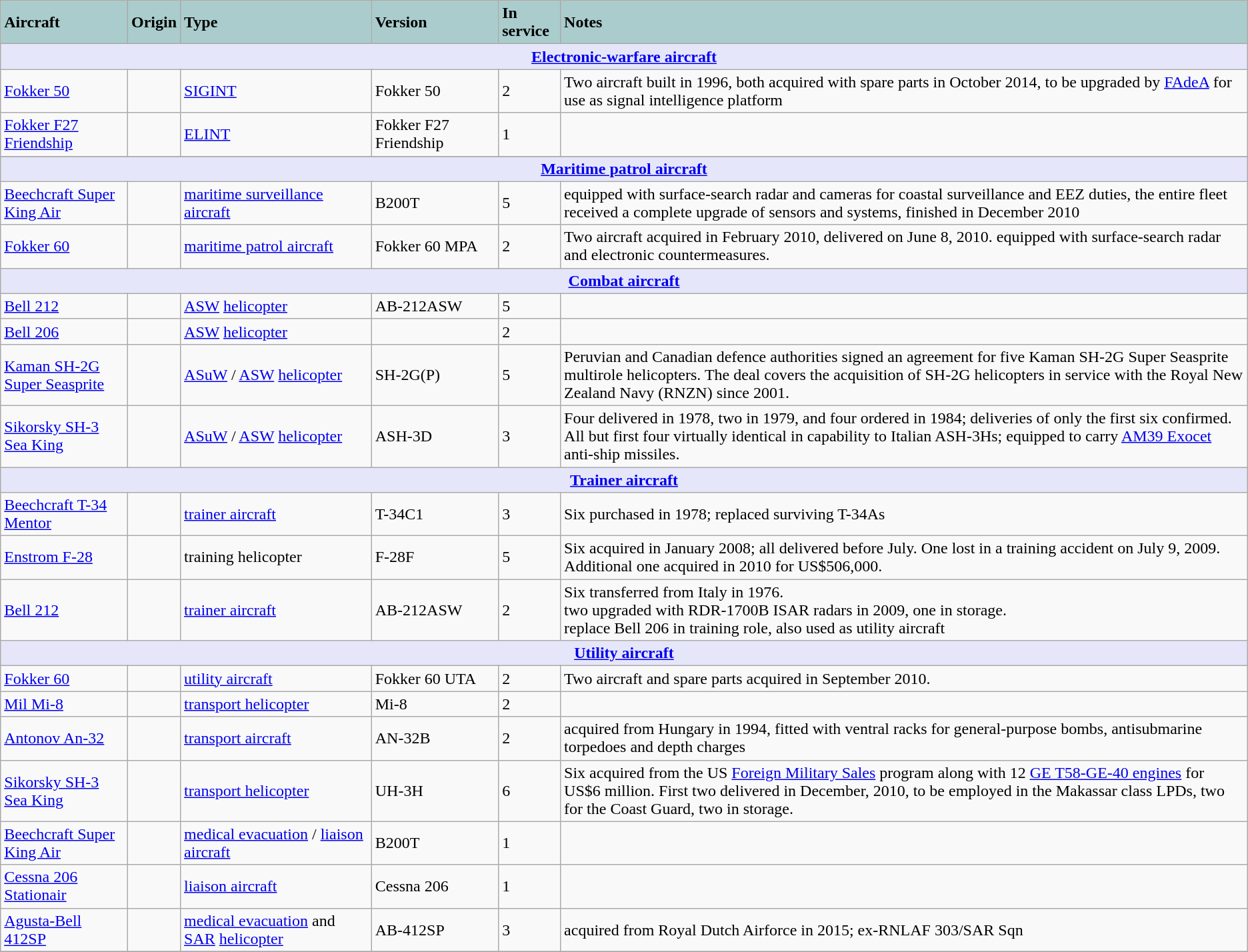<table class="wikitable">
<tr>
<th style="text-align: left; background: #aacccc;">Aircraft</th>
<th style="text-align: left; background: #aacccc;">Origin</th>
<th style="text-align: left; background: #aacccc;">Type</th>
<th style="text-align: left; background: #aacccc;">Version</th>
<th style="text-align: left; background: #aacccc;">In service</th>
<th style="text-align: left; background: #aacccc;">Notes</th>
</tr>
<tr ---->
<th style="align: center; background: lavender;" colspan="7"><strong><a href='#'>Electronic-warfare aircraft</a></strong></th>
</tr>
<tr ---->
<td><a href='#'>Fokker 50</a></td>
<td></td>
<td><a href='#'>SIGINT</a></td>
<td>Fokker 50</td>
<td>2</td>
<td>Two aircraft built in 1996, both acquired with spare parts in October 2014, to be upgraded by <a href='#'>FAdeA</a> for use as signal intelligence platform</td>
</tr>
<tr>
<td><a href='#'>Fokker F27 Friendship</a></td>
<td></td>
<td><a href='#'>ELINT</a></td>
<td>Fokker F27 Friendship</td>
<td>1</td>
<td></td>
</tr>
<tr>
</tr>
<tr ---->
<th style="align: center; background: lavender;" colspan="7"><strong><a href='#'>Maritime patrol aircraft</a></strong></th>
</tr>
<tr ---->
<td><a href='#'>Beechcraft Super King Air</a></td>
<td></td>
<td><a href='#'>maritime surveillance aircraft</a></td>
<td>B200T</td>
<td>5</td>
<td>equipped with surface-search radar and cameras for coastal surveillance and EEZ duties, the entire fleet received a complete upgrade of sensors and systems, finished in December 2010</td>
</tr>
<tr>
<td><a href='#'>Fokker 60</a></td>
<td></td>
<td><a href='#'>maritime patrol aircraft</a></td>
<td>Fokker 60 MPA</td>
<td>2</td>
<td>Two aircraft acquired in February 2010, delivered on June 8, 2010. equipped with surface-search radar and electronic countermeasures.</td>
</tr>
<tr ---->
<th style="align: center; background: lavender;" colspan="7"><strong><a href='#'>Combat aircraft</a></strong></th>
</tr>
<tr>
<td><a href='#'>Bell 212</a></td>
<td></td>
<td><a href='#'>ASW</a> <a href='#'>helicopter</a></td>
<td>AB‑212ASW</td>
<td>5</td>
<td></td>
</tr>
<tr>
<td><a href='#'>Bell 206</a></td>
<td></td>
<td><a href='#'>ASW</a> <a href='#'>helicopter</a></td>
<td></td>
<td>2</td>
<td></td>
</tr>
<tr ---->
<td><a href='#'>Kaman SH-2G Super Seasprite</a></td>
<td></td>
<td><a href='#'>ASuW</a> / <a href='#'>ASW</a> <a href='#'>helicopter</a></td>
<td>SH-2G(P)</td>
<td>5</td>
<td>Peruvian and Canadian defence authorities signed an agreement for five Kaman SH-2G Super Seasprite multirole helicopters. The deal covers the acquisition of SH-2G helicopters in service with the Royal New Zealand Navy (RNZN) since 2001.</td>
</tr>
<tr>
<td><a href='#'>Sikorsky SH-3 Sea King</a></td>
<td></td>
<td><a href='#'>ASuW</a> / <a href='#'>ASW</a> <a href='#'>helicopter</a></td>
<td>ASH-3D</td>
<td>3</td>
<td>Four delivered in 1978, two in 1979, and four ordered in 1984; deliveries of only the first six confirmed. All but first four virtually identical in capability to Italian ASH-3Hs; equipped to carry <a href='#'>AM39 Exocet</a> anti-ship missiles.</td>
</tr>
<tr ---->
<th style="align: center; background: lavender;" colspan="7"><strong><a href='#'>Trainer aircraft</a></strong></th>
</tr>
<tr ---->
<td><a href='#'>Beechcraft T-34 Mentor</a></td>
<td></td>
<td><a href='#'>trainer aircraft</a></td>
<td>T-34C1</td>
<td>3</td>
<td>Six purchased in 1978; replaced surviving T-34As</td>
</tr>
<tr>
<td><a href='#'>Enstrom F-28</a></td>
<td></td>
<td>training helicopter</td>
<td>F-28F</td>
<td>5</td>
<td>Six acquired in January 2008; all delivered before July. One lost in a training accident on July 9, 2009. Additional one acquired in 2010 for US$506,000.</td>
</tr>
<tr>
<td><a href='#'>Bell 212</a></td>
<td></td>
<td><a href='#'>trainer aircraft</a></td>
<td>AB‑212ASW</td>
<td>2</td>
<td>Six transferred from Italy in 1976.<br>two upgraded with RDR-1700B ISAR radars in 2009, one in storage.<br>replace Bell 206 in training role, also used as utility aircraft</td>
</tr>
<tr ---->
<th style="align: center; background: lavender;" colspan="7"><strong><a href='#'>Utility aircraft</a></strong></th>
</tr>
<tr ---->
<td><a href='#'>Fokker 60</a></td>
<td></td>
<td><a href='#'>utility&nbsp;aircraft</a></td>
<td>Fokker 60 UTA</td>
<td>2</td>
<td>Two aircraft and spare parts acquired in September 2010.</td>
</tr>
<tr>
<td><a href='#'>Mil Mi-8</a></td>
<td></td>
<td><a href='#'>transport helicopter</a></td>
<td>Mi-8</td>
<td>2</td>
<td></td>
</tr>
<tr>
<td><a href='#'>Antonov An-32</a></td>
<td></td>
<td><a href='#'>transport aircraft</a></td>
<td>AN-32B</td>
<td>2</td>
<td>acquired from Hungary in 1994, fitted with ventral racks for general-purpose bombs, antisubmarine torpedoes and depth charges</td>
</tr>
<tr>
<td><a href='#'>Sikorsky SH-3 Sea King</a></td>
<td></td>
<td><a href='#'>transport helicopter</a></td>
<td>UH-3H</td>
<td>6</td>
<td>Six acquired from the US <a href='#'>Foreign Military Sales</a> program along with 12 <a href='#'>GE T58-GE-40 engines</a> for US$6 million. First two delivered in December, 2010, to be employed in the Makassar class LPDs, two for the Coast Guard, two in storage.</td>
</tr>
<tr>
<td><a href='#'>Beechcraft Super King Air</a></td>
<td></td>
<td><a href='#'>medical evacuation</a> / <a href='#'>liaison aircraft</a></td>
<td>B200T</td>
<td>1</td>
<td></td>
</tr>
<tr>
<td><a href='#'>Cessna 206 Stationair</a></td>
<td></td>
<td><a href='#'>liaison aircraft</a></td>
<td>Cessna 206</td>
<td>1</td>
<td></td>
</tr>
<tr>
<td><a href='#'>Agusta-Bell 412SP</a></td>
<td></td>
<td><a href='#'>medical evacuation</a> and <a href='#'>SAR</a> <a href='#'>helicopter</a></td>
<td>AB-412SP</td>
<td>3</td>
<td>acquired from Royal Dutch Airforce in 2015; ex-RNLAF 303/SAR Sqn</td>
</tr>
<tr>
</tr>
</table>
